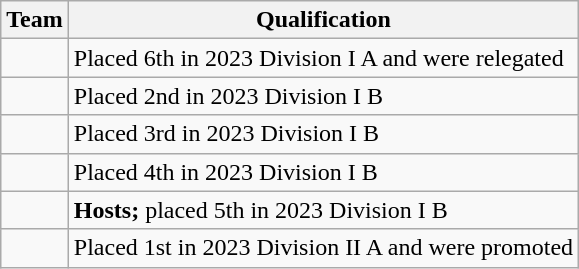<table class="wikitable">
<tr>
<th>Team</th>
<th>Qualification</th>
</tr>
<tr>
<td></td>
<td>Placed 6th in 2023 Division I A and were relegated</td>
</tr>
<tr>
<td></td>
<td>Placed 2nd in 2023 Division I B</td>
</tr>
<tr>
<td></td>
<td>Placed 3rd in 2023 Division I B</td>
</tr>
<tr>
<td></td>
<td>Placed 4th in 2023 Division I B</td>
</tr>
<tr>
<td></td>
<td><strong>Hosts;</strong> placed 5th in 2023 Division I B</td>
</tr>
<tr>
<td></td>
<td>Placed 1st in 2023 Division II A and were promoted</td>
</tr>
</table>
